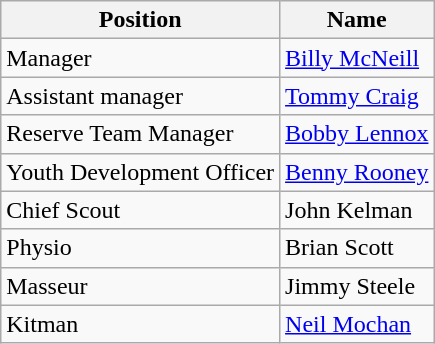<table class="wikitable">
<tr>
<th>Position</th>
<th>Name</th>
</tr>
<tr>
<td>Manager</td>
<td><a href='#'>Billy McNeill</a></td>
</tr>
<tr>
<td>Assistant manager</td>
<td><a href='#'>Tommy Craig</a></td>
</tr>
<tr>
<td>Reserve Team Manager</td>
<td><a href='#'>Bobby Lennox</a></td>
</tr>
<tr>
<td>Youth Development Officer</td>
<td><a href='#'>Benny Rooney</a></td>
</tr>
<tr>
<td>Chief Scout</td>
<td>John Kelman</td>
</tr>
<tr>
<td>Physio</td>
<td>Brian Scott</td>
</tr>
<tr>
<td>Masseur</td>
<td>Jimmy Steele</td>
</tr>
<tr>
<td>Kitman</td>
<td><a href='#'>Neil Mochan</a></td>
</tr>
</table>
